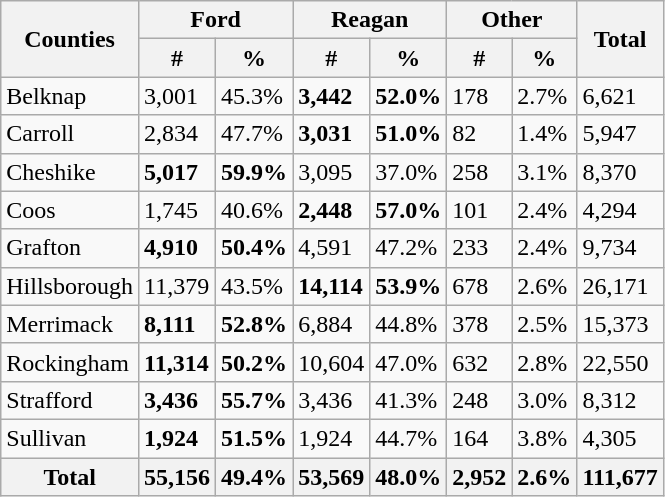<table class="wikitable sortable">
<tr>
<th rowspan="2">Counties</th>
<th colspan="2">Ford</th>
<th colspan="2">Reagan</th>
<th colspan="2">Other</th>
<th rowspan="2">Total</th>
</tr>
<tr>
<th>#</th>
<th>%</th>
<th>#</th>
<th>%</th>
<th>#</th>
<th>%</th>
</tr>
<tr>
<td>Belknap</td>
<td>3,001</td>
<td>45.3%</td>
<td><strong>3,442</strong></td>
<td><strong>52.0%</strong></td>
<td>178</td>
<td>2.7%</td>
<td>6,621</td>
</tr>
<tr>
<td>Carroll</td>
<td>2,834</td>
<td>47.7%</td>
<td><strong>3,031</strong></td>
<td><strong>51.0%</strong></td>
<td>82</td>
<td>1.4%</td>
<td>5,947</td>
</tr>
<tr>
<td>Cheshike</td>
<td><strong>5,017</strong></td>
<td><strong>59.9%</strong></td>
<td>3,095</td>
<td>37.0%</td>
<td>258</td>
<td>3.1%</td>
<td>8,370</td>
</tr>
<tr>
<td>Coos</td>
<td>1,745</td>
<td>40.6%</td>
<td><strong>2,448</strong></td>
<td><strong>57.0%</strong></td>
<td>101</td>
<td>2.4%</td>
<td>4,294</td>
</tr>
<tr>
<td>Grafton</td>
<td><strong>4,910</strong></td>
<td><strong>50.4%</strong></td>
<td>4,591</td>
<td>47.2%</td>
<td>233</td>
<td>2.4%</td>
<td>9,734</td>
</tr>
<tr>
<td>Hillsborough</td>
<td>11,379</td>
<td>43.5%</td>
<td><strong>14,114</strong></td>
<td><strong>53.9%</strong></td>
<td>678</td>
<td>2.6%</td>
<td>26,171</td>
</tr>
<tr>
<td>Merrimack</td>
<td><strong>8,111</strong></td>
<td><strong>52.8%</strong></td>
<td>6,884</td>
<td>44.8%</td>
<td>378</td>
<td>2.5%</td>
<td>15,373</td>
</tr>
<tr>
<td>Rockingham</td>
<td><strong>11,314</strong></td>
<td><strong>50.2%</strong></td>
<td>10,604</td>
<td>47.0%</td>
<td>632</td>
<td>2.8%</td>
<td>22,550</td>
</tr>
<tr>
<td>Strafford</td>
<td><strong>3,436</strong></td>
<td><strong>55.7%</strong></td>
<td>3,436</td>
<td>41.3%</td>
<td>248</td>
<td>3.0%</td>
<td>8,312</td>
</tr>
<tr>
<td>Sullivan</td>
<td><strong>1,924</strong></td>
<td><strong>51.5%</strong></td>
<td>1,924</td>
<td>44.7%</td>
<td>164</td>
<td>3.8%</td>
<td>4,305</td>
</tr>
<tr>
<th>Total</th>
<th>55,156</th>
<th>49.4%</th>
<th>53,569</th>
<th>48.0%</th>
<th>2,952</th>
<th>2.6%</th>
<th>111,677</th>
</tr>
</table>
